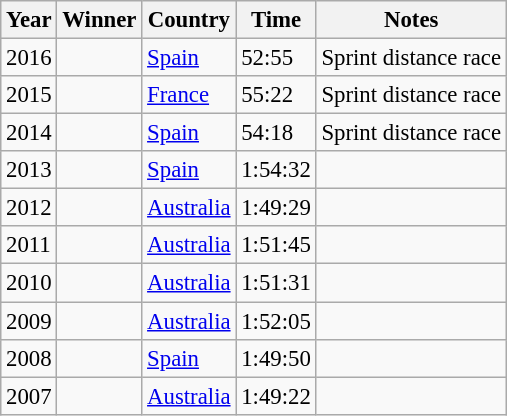<table class="wikitable sortable" style="font-size: 95%;">
<tr>
<th>Year</th>
<th>Winner</th>
<th>Country</th>
<th>Time</th>
<th>Notes</th>
</tr>
<tr>
<td>2016</td>
<td></td>
<td> <a href='#'>Spain</a></td>
<td>52:55</td>
<td>Sprint distance race</td>
</tr>
<tr>
<td>2015</td>
<td></td>
<td> <a href='#'>France</a></td>
<td>55:22</td>
<td>Sprint distance race</td>
</tr>
<tr>
<td>2014</td>
<td></td>
<td> <a href='#'>Spain</a></td>
<td>54:18</td>
<td>Sprint distance race</td>
</tr>
<tr>
<td>2013</td>
<td></td>
<td> <a href='#'>Spain</a></td>
<td>1:54:32</td>
<td></td>
</tr>
<tr>
<td>2012</td>
<td></td>
<td> <a href='#'>Australia</a></td>
<td>1:49:29</td>
<td></td>
</tr>
<tr>
<td>2011</td>
<td></td>
<td> <a href='#'>Australia</a></td>
<td>1:51:45</td>
<td></td>
</tr>
<tr>
<td>2010</td>
<td></td>
<td> <a href='#'>Australia</a></td>
<td>1:51:31</td>
<td></td>
</tr>
<tr>
<td>2009</td>
<td></td>
<td> <a href='#'>Australia</a></td>
<td>1:52:05</td>
<td></td>
</tr>
<tr>
<td>2008</td>
<td></td>
<td> <a href='#'>Spain</a></td>
<td>1:49:50</td>
<td></td>
</tr>
<tr>
<td>2007</td>
<td></td>
<td> <a href='#'>Australia</a></td>
<td>1:49:22</td>
<td></td>
</tr>
</table>
